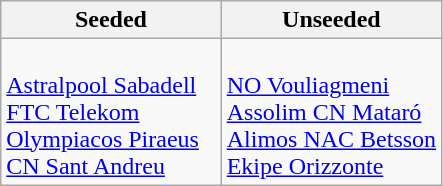<table class="wikitable collapsible">
<tr>
<th width=50%>Seeded</th>
<th width=50%>Unseeded</th>
</tr>
<tr>
<td><br> <a href='#'>Astralpool Sabadell</a><br>
 <a href='#'>FTC Telekom</a> <br>
 <a href='#'>Olympiacos Piraeus</a> <br>
 <a href='#'>CN Sant Andreu</a></td>
<td><br> <a href='#'>NO Vouliagmeni</a><br>
 <a href='#'>Assolim CN Mataró</a><br>
 <a href='#'>Alimos NAC Betsson</a><br>
 <a href='#'>Ekipe Orizzonte</a></td>
</tr>
</table>
